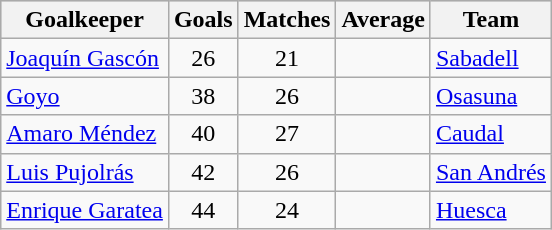<table class="wikitable sortable" class="wikitable">
<tr style="background:#ccc; text-align:center;">
<th>Goalkeeper</th>
<th>Goals</th>
<th>Matches</th>
<th>Average</th>
<th>Team</th>
</tr>
<tr>
<td> <a href='#'>Joaquín Gascón</a></td>
<td style="text-align:center;">26</td>
<td style="text-align:center;">21</td>
<td style="text-align:center;"></td>
<td><a href='#'>Sabadell</a></td>
</tr>
<tr>
<td> <a href='#'>Goyo</a></td>
<td style="text-align:center;">38</td>
<td style="text-align:center;">26</td>
<td style="text-align:center;"></td>
<td><a href='#'>Osasuna</a></td>
</tr>
<tr>
<td> <a href='#'>Amaro Méndez</a></td>
<td style="text-align:center;">40</td>
<td style="text-align:center;">27</td>
<td style="text-align:center;"></td>
<td><a href='#'>Caudal</a></td>
</tr>
<tr>
<td> <a href='#'>Luis Pujolrás</a></td>
<td style="text-align:center;">42</td>
<td style="text-align:center;">26</td>
<td style="text-align:center;"></td>
<td><a href='#'>San Andrés</a></td>
</tr>
<tr>
<td> <a href='#'>Enrique Garatea</a></td>
<td style="text-align:center;">44</td>
<td style="text-align:center;">24</td>
<td style="text-align:center;"></td>
<td><a href='#'>Huesca</a></td>
</tr>
</table>
